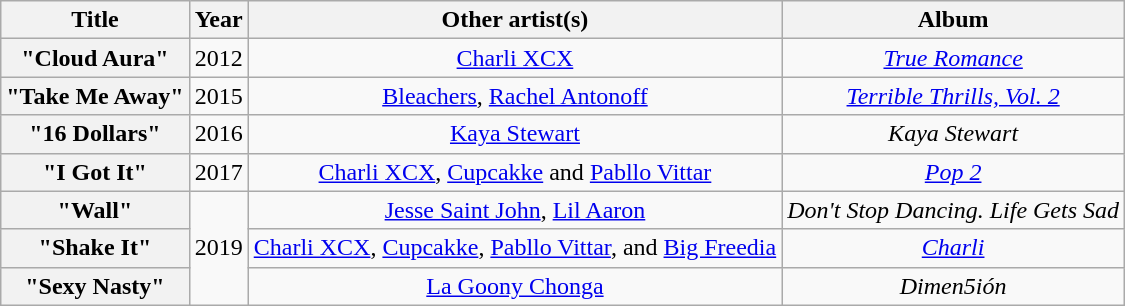<table class="wikitable plainrowheaders" style="text-align:center;">
<tr>
<th scope="col">Title</th>
<th scope="col">Year</th>
<th scope="col">Other artist(s)</th>
<th scope="col">Album</th>
</tr>
<tr>
<th scope="row">"Cloud Aura"</th>
<td>2012</td>
<td><a href='#'>Charli XCX</a></td>
<td><em><a href='#'>True Romance</a></em></td>
</tr>
<tr>
<th scope="row">"Take Me Away"</th>
<td>2015</td>
<td><a href='#'>Bleachers</a>, <a href='#'>Rachel Antonoff</a></td>
<td><em><a href='#'>Terrible Thrills, Vol. 2</a></em></td>
</tr>
<tr>
<th scope="row">"16 Dollars"</th>
<td>2016</td>
<td><a href='#'>Kaya Stewart</a></td>
<td><em>Kaya Stewart</em></td>
</tr>
<tr>
<th scope="row">"I Got It"</th>
<td>2017</td>
<td><a href='#'>Charli XCX</a>, <a href='#'>Cupcakke</a> and <a href='#'>Pabllo Vittar</a></td>
<td><em><a href='#'>Pop 2</a></em></td>
</tr>
<tr>
<th scope="row">"Wall"</th>
<td rowspan="3">2019</td>
<td><a href='#'>Jesse Saint John</a>, <a href='#'>Lil Aaron</a></td>
<td><em>Don't Stop Dancing. Life Gets Sad</em></td>
</tr>
<tr>
<th scope="row">"Shake It"</th>
<td><a href='#'>Charli XCX</a>, <a href='#'>Cupcakke</a>, <a href='#'>Pabllo Vittar</a>, and <a href='#'>Big Freedia</a></td>
<td><em><a href='#'>Charli</a></em></td>
</tr>
<tr>
<th scope="row">"Sexy Nasty"</th>
<td><a href='#'>La Goony Chonga</a></td>
<td><em>Dimen5ión</em></td>
</tr>
</table>
